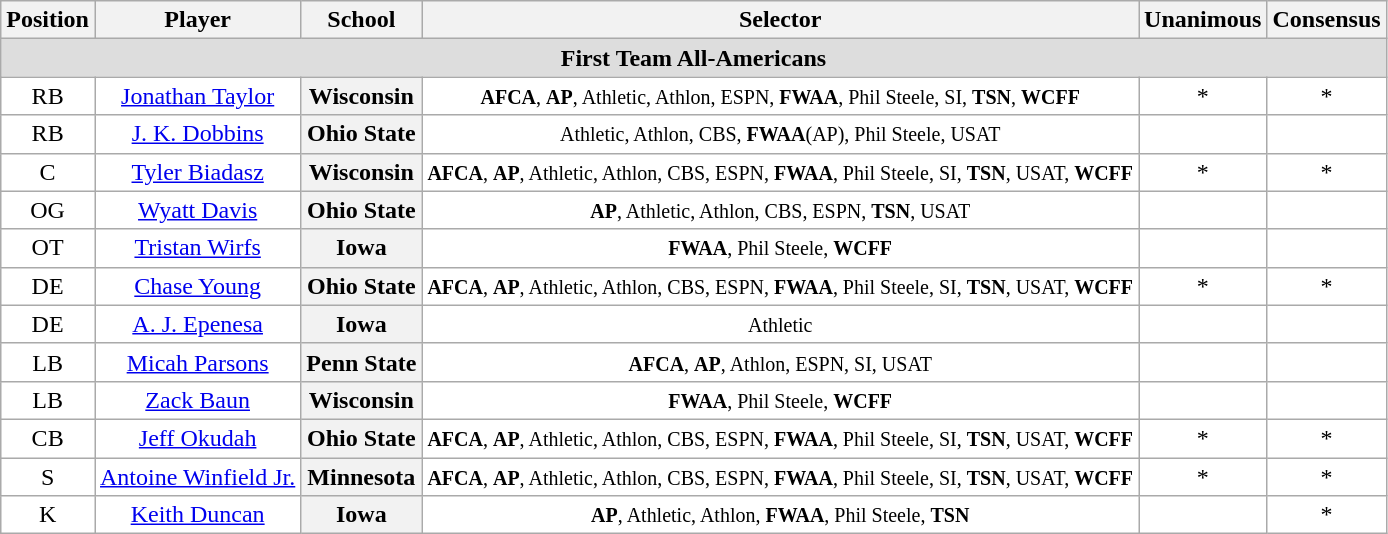<table class="wikitable">
<tr>
<th>Position</th>
<th>Player</th>
<th>School</th>
<th>Selector</th>
<th>Unanimous</th>
<th>Consensus</th>
</tr>
<tr>
<td colspan="6" style="text-align:center; background:#ddd;"><strong>First Team All-Americans</strong></td>
</tr>
<tr style="text-align:center;">
<td style="background:white">RB</td>
<td style="background:white"><a href='#'>Jonathan Taylor</a></td>
<th style=>Wisconsin</th>
<td style="background:white"><small><strong>AFCA</strong>, <strong>AP</strong>, Athletic, Athlon, ESPN, <strong>FWAA</strong>, Phil Steele, SI, <strong>TSN</strong>, <strong>WCFF</strong></small></td>
<td style="background:white">*</td>
<td style="background:white">*</td>
</tr>
<tr style="text-align:center;">
<td style="background:white">RB</td>
<td style="background:white"><a href='#'>J. K. Dobbins</a></td>
<th style=>Ohio State</th>
<td style="background:white"><small>Athletic, Athlon, CBS, <strong>FWAA</strong>(AP), Phil Steele, USAT</small></td>
<td style="background:white"></td>
<td style="background:white"></td>
</tr>
<tr style="text-align:center;">
<td style="background:white">C</td>
<td style="background:white"><a href='#'>Tyler Biadasz</a></td>
<th style=>Wisconsin</th>
<td style="background:white"><small><strong>AFCA</strong>, <strong>AP</strong>, Athletic, Athlon, CBS, ESPN, <strong>FWAA</strong>, Phil Steele, SI, <strong>TSN</strong>, USAT, <strong>WCFF</strong></small></td>
<td style="background:white">*</td>
<td style="background:white">*</td>
</tr>
<tr style="text-align:center;">
<td style="background:white">OG</td>
<td style="background:white"><a href='#'>Wyatt Davis</a></td>
<th style=>Ohio State</th>
<td style="background:white"><small><strong>AP</strong>, Athletic, Athlon, CBS, ESPN, <strong>TSN</strong>, USAT</small></td>
<td style="background:white"></td>
<td style="background:white"></td>
</tr>
<tr style="text-align:center;">
<td style="background:white">OT</td>
<td style="background:white"><a href='#'>Tristan Wirfs</a></td>
<th style=>Iowa</th>
<td style="background:white"><small><strong>FWAA</strong>, Phil Steele, <strong>WCFF</strong></small></td>
<td style="background:white"></td>
<td style="background:white"></td>
</tr>
<tr style="text-align:center;">
<td style="background:white">DE</td>
<td style="background:white"><a href='#'>Chase Young</a></td>
<th style=>Ohio State</th>
<td style="background:white"><small><strong>AFCA</strong>, <strong>AP</strong>, Athletic, Athlon, CBS, ESPN, <strong>FWAA</strong>, Phil Steele, SI, <strong>TSN</strong>, USAT, <strong>WCFF</strong></small></td>
<td style="background:white">*</td>
<td style="background:white">*</td>
</tr>
<tr style="text-align:center;">
<td style="background:white">DE</td>
<td style="background:white"><a href='#'>A. J. Epenesa</a></td>
<th style=>Iowa</th>
<td style="background:white"><small>Athletic</small></td>
<td style="background:white"></td>
<td style="background:white"></td>
</tr>
<tr style="text-align:center;">
<td style="background:white">LB</td>
<td style="background:white"><a href='#'>Micah Parsons</a></td>
<th style=>Penn State</th>
<td style="background:white"><small><strong>AFCA</strong>, <strong>AP</strong>, Athlon, ESPN, SI, USAT</small></td>
<td style="background:white"></td>
<td style="background:white"></td>
</tr>
<tr style="text-align:center;">
<td style="background:white">LB</td>
<td style="background:white"><a href='#'>Zack Baun</a></td>
<th style=>Wisconsin</th>
<td style="background:white"><small><strong>FWAA</strong>, Phil Steele, <strong>WCFF</strong></small></td>
<td style="background:white"></td>
<td style="background:white"></td>
</tr>
<tr style="text-align:center;">
<td style="background:white">CB</td>
<td style="background:white"><a href='#'>Jeff Okudah</a></td>
<th style=>Ohio State</th>
<td style="background:white"><small><strong>AFCA</strong>, <strong>AP</strong>, Athletic, Athlon, CBS, ESPN, <strong>FWAA</strong>, Phil Steele, SI, <strong>TSN</strong>, USAT, <strong>WCFF</strong></small></td>
<td style="background:white">*</td>
<td style="background:white">*</td>
</tr>
<tr style="text-align:center;">
<td style="background:white">S</td>
<td style="background:white"><a href='#'>Antoine Winfield Jr.</a></td>
<th style=>Minnesota</th>
<td style="background:white"><small><strong>AFCA</strong>, <strong>AP</strong>, Athletic, Athlon, CBS, ESPN, <strong>FWAA</strong>, Phil Steele, SI, <strong>TSN</strong>, USAT, <strong>WCFF</strong></small></td>
<td style="background:white">*</td>
<td style="background:white">*</td>
</tr>
<tr style="text-align:center;">
<td style="background:white">K</td>
<td style="background:white"><a href='#'>Keith Duncan</a></td>
<th style=>Iowa</th>
<td style="background:white"><small><strong>AP</strong>, Athletic, Athlon, <strong>FWAA</strong>, Phil Steele, <strong>TSN</strong></small></td>
<td style="background:white"></td>
<td style="background:white">*</td>
</tr>
</table>
